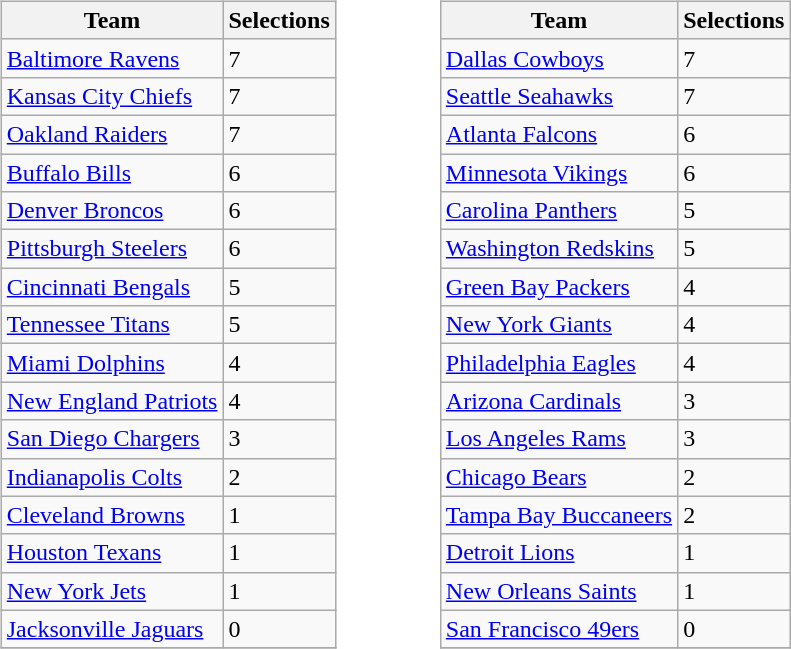<table border=0>
<tr valign="top">
<td><br><table class="wikitable sortable">
<tr>
<th>Team</th>
<th>Selections</th>
</tr>
<tr>
<td><a href='#'>Baltimore Ravens</a></td>
<td>7</td>
</tr>
<tr>
<td><a href='#'>Kansas City Chiefs</a></td>
<td>7</td>
</tr>
<tr>
<td><a href='#'>Oakland Raiders</a></td>
<td>7</td>
</tr>
<tr>
<td><a href='#'>Buffalo Bills</a></td>
<td>6</td>
</tr>
<tr>
<td><a href='#'>Denver Broncos</a></td>
<td>6</td>
</tr>
<tr>
<td><a href='#'>Pittsburgh Steelers</a></td>
<td>6</td>
</tr>
<tr>
<td><a href='#'>Cincinnati Bengals</a></td>
<td>5</td>
</tr>
<tr>
<td><a href='#'>Tennessee Titans</a></td>
<td>5</td>
</tr>
<tr>
<td><a href='#'>Miami Dolphins</a></td>
<td>4</td>
</tr>
<tr>
<td><a href='#'>New England Patriots</a></td>
<td>4</td>
</tr>
<tr>
<td><a href='#'>San Diego Chargers</a></td>
<td>3</td>
</tr>
<tr>
<td><a href='#'>Indianapolis Colts</a></td>
<td>2</td>
</tr>
<tr>
<td><a href='#'>Cleveland Browns</a></td>
<td>1</td>
</tr>
<tr>
<td><a href='#'>Houston Texans</a></td>
<td>1</td>
</tr>
<tr>
<td><a href='#'>New York Jets</a></td>
<td>1</td>
</tr>
<tr>
<td><a href='#'>Jacksonville Jaguars</a></td>
<td>0</td>
</tr>
<tr>
</tr>
</table>
</td>
<td style="padding-left:50px;"><br><table class="wikitable sortable">
<tr>
<th>Team</th>
<th>Selections</th>
</tr>
<tr>
<td><a href='#'>Dallas Cowboys</a></td>
<td>7</td>
</tr>
<tr>
<td><a href='#'>Seattle Seahawks</a></td>
<td>7</td>
</tr>
<tr>
<td><a href='#'>Atlanta Falcons</a></td>
<td>6</td>
</tr>
<tr>
<td><a href='#'>Minnesota Vikings</a></td>
<td>6</td>
</tr>
<tr>
<td><a href='#'>Carolina Panthers</a></td>
<td>5</td>
</tr>
<tr>
<td><a href='#'>Washington Redskins</a></td>
<td>5</td>
</tr>
<tr>
<td><a href='#'>Green Bay Packers</a></td>
<td>4</td>
</tr>
<tr>
<td><a href='#'>New York Giants</a></td>
<td>4</td>
</tr>
<tr>
<td><a href='#'>Philadelphia Eagles</a></td>
<td>4</td>
</tr>
<tr>
<td><a href='#'>Arizona Cardinals</a></td>
<td>3</td>
</tr>
<tr>
<td><a href='#'>Los Angeles Rams</a></td>
<td>3</td>
</tr>
<tr>
<td><a href='#'>Chicago Bears</a></td>
<td>2</td>
</tr>
<tr>
<td><a href='#'>Tampa Bay Buccaneers</a></td>
<td>2</td>
</tr>
<tr>
<td><a href='#'>Detroit Lions</a></td>
<td>1</td>
</tr>
<tr>
<td><a href='#'>New Orleans Saints</a></td>
<td>1</td>
</tr>
<tr>
<td><a href='#'>San Francisco 49ers</a></td>
<td>0</td>
</tr>
<tr>
</tr>
</table>
</td>
</tr>
</table>
